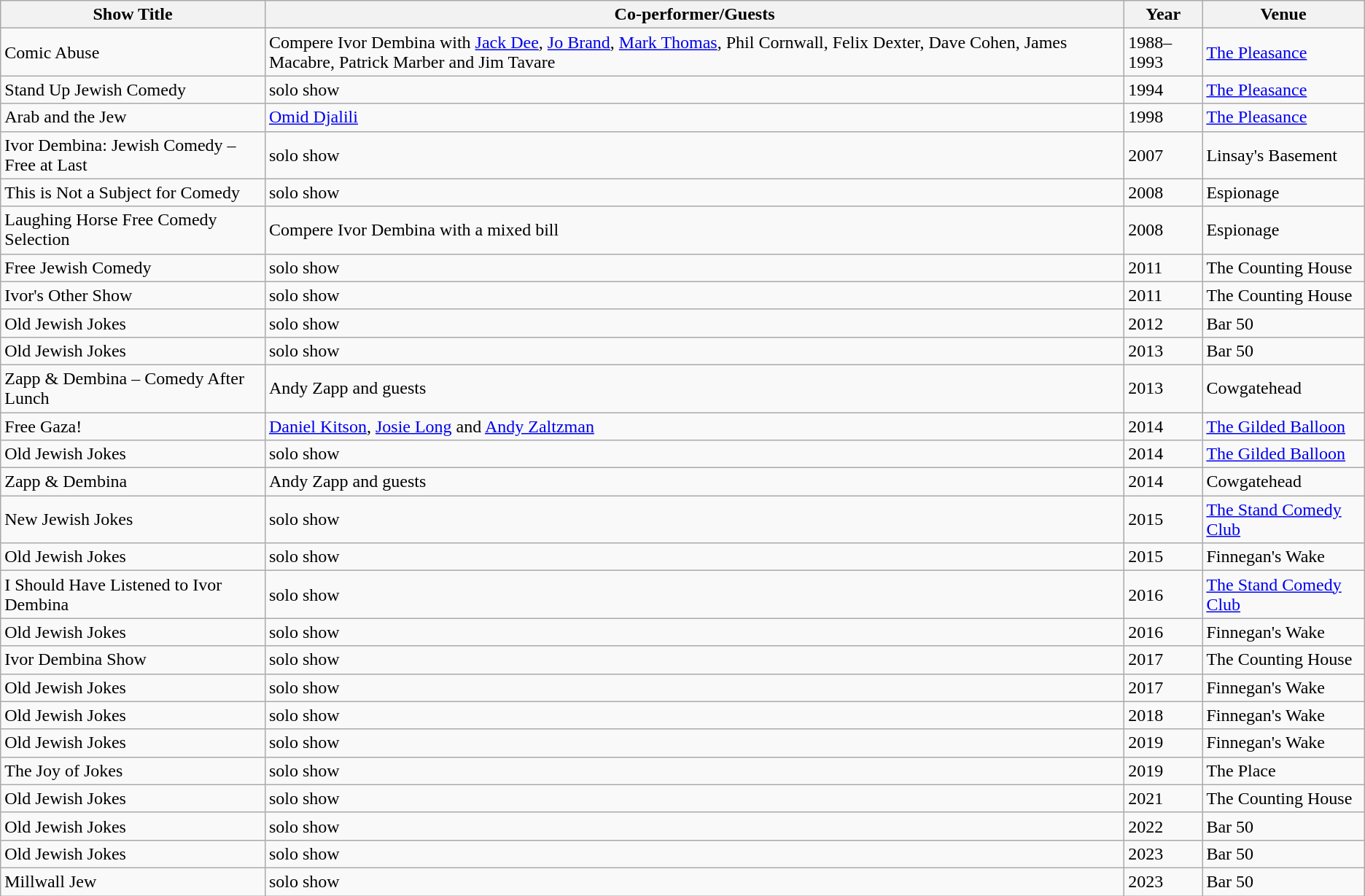<table class="wikitable">
<tr>
<th>Show Title</th>
<th>Co-performer/Guests</th>
<th>Year</th>
<th>Venue</th>
</tr>
<tr>
<td>Comic Abuse</td>
<td>Compere Ivor Dembina with <a href='#'>Jack Dee</a>, <a href='#'>Jo Brand</a>, <a href='#'>Mark Thomas</a>, Phil Cornwall, Felix Dexter, Dave Cohen, James Macabre, Patrick Marber and Jim Tavare</td>
<td>1988–1993</td>
<td><a href='#'>The Pleasance</a></td>
</tr>
<tr>
<td>Stand Up Jewish Comedy</td>
<td>solo show</td>
<td>1994</td>
<td><a href='#'>The Pleasance</a></td>
</tr>
<tr>
<td>Arab and the Jew</td>
<td><a href='#'>Omid Djalili</a></td>
<td>1998</td>
<td><a href='#'>The Pleasance</a></td>
</tr>
<tr>
<td>Ivor Dembina: Jewish Comedy – Free at Last</td>
<td>solo show</td>
<td>2007</td>
<td>Linsay's Basement</td>
</tr>
<tr>
<td>This is Not a Subject for Comedy</td>
<td>solo show</td>
<td>2008</td>
<td>Espionage</td>
</tr>
<tr>
<td>Laughing Horse Free Comedy Selection</td>
<td>Compere Ivor Dembina with a mixed bill</td>
<td>2008</td>
<td>Espionage</td>
</tr>
<tr>
<td>Free Jewish Comedy</td>
<td>solo show</td>
<td>2011</td>
<td>The Counting House</td>
</tr>
<tr>
<td>Ivor's Other Show</td>
<td>solo show</td>
<td>2011</td>
<td>The Counting House</td>
</tr>
<tr>
<td>Old Jewish Jokes</td>
<td>solo show</td>
<td>2012</td>
<td>Bar 50</td>
</tr>
<tr>
<td>Old Jewish Jokes</td>
<td>solo show</td>
<td>2013</td>
<td>Bar 50</td>
</tr>
<tr>
<td>Zapp & Dembina – Comedy After Lunch</td>
<td>Andy Zapp and guests</td>
<td>2013</td>
<td>Cowgatehead</td>
</tr>
<tr>
<td>Free Gaza!</td>
<td><a href='#'>Daniel Kitson</a>, <a href='#'>Josie Long</a> and <a href='#'>Andy Zaltzman</a></td>
<td>2014</td>
<td><a href='#'>The Gilded Balloon</a></td>
</tr>
<tr>
<td>Old Jewish Jokes</td>
<td>solo show</td>
<td>2014</td>
<td><a href='#'>The Gilded Balloon</a></td>
</tr>
<tr>
<td>Zapp & Dembina</td>
<td>Andy Zapp and guests</td>
<td>2014</td>
<td>Cowgatehead</td>
</tr>
<tr>
<td>New Jewish Jokes</td>
<td>solo show</td>
<td>2015</td>
<td><a href='#'>The Stand Comedy Club</a></td>
</tr>
<tr>
<td>Old Jewish Jokes</td>
<td>solo show</td>
<td>2015</td>
<td>Finnegan's Wake</td>
</tr>
<tr>
<td>I Should Have Listened to Ivor Dembina</td>
<td>solo show</td>
<td>2016</td>
<td><a href='#'>The Stand Comedy Club</a></td>
</tr>
<tr>
<td>Old Jewish Jokes</td>
<td>solo show</td>
<td>2016</td>
<td>Finnegan's Wake</td>
</tr>
<tr>
<td>Ivor Dembina Show</td>
<td>solo show</td>
<td>2017</td>
<td>The Counting House</td>
</tr>
<tr>
<td>Old Jewish Jokes</td>
<td>solo show</td>
<td>2017</td>
<td>Finnegan's Wake</td>
</tr>
<tr>
<td>Old Jewish Jokes</td>
<td>solo show</td>
<td>2018</td>
<td>Finnegan's Wake</td>
</tr>
<tr>
<td>Old Jewish Jokes</td>
<td>solo show</td>
<td>2019</td>
<td>Finnegan's Wake</td>
</tr>
<tr>
<td>The Joy of Jokes</td>
<td>solo show</td>
<td>2019</td>
<td>The Place</td>
</tr>
<tr>
<td>Old Jewish Jokes</td>
<td>solo show</td>
<td>2021</td>
<td>The Counting House</td>
</tr>
<tr>
<td>Old Jewish Jokes</td>
<td>solo show</td>
<td>2022</td>
<td>Bar 50</td>
</tr>
<tr>
<td>Old Jewish Jokes</td>
<td>solo show</td>
<td>2023</td>
<td>Bar 50</td>
</tr>
<tr>
<td>Millwall Jew</td>
<td>solo show</td>
<td>2023</td>
<td>Bar 50</td>
</tr>
</table>
